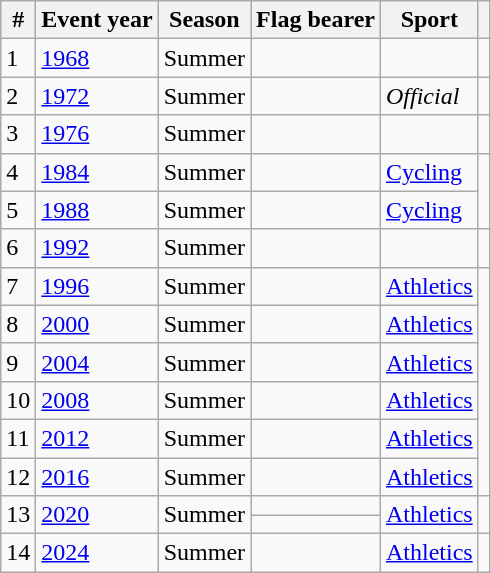<table class="wikitable sortable">
<tr>
<th>#</th>
<th>Event year</th>
<th>Season</th>
<th>Flag bearer</th>
<th>Sport</th>
<th></th>
</tr>
<tr>
<td>1</td>
<td><a href='#'>1968</a></td>
<td>Summer</td>
<td></td>
<td></td>
<td></td>
</tr>
<tr>
<td>2</td>
<td><a href='#'>1972</a></td>
<td>Summer</td>
<td></td>
<td><em>Official</em></td>
<td></td>
</tr>
<tr>
<td>3</td>
<td><a href='#'>1976</a></td>
<td>Summer</td>
<td></td>
<td></td>
<td></td>
</tr>
<tr>
<td>4</td>
<td><a href='#'>1984</a></td>
<td>Summer</td>
<td></td>
<td><a href='#'>Cycling</a></td>
<td rowspan=2></td>
</tr>
<tr>
<td>5</td>
<td><a href='#'>1988</a></td>
<td>Summer</td>
<td></td>
<td><a href='#'>Cycling</a></td>
</tr>
<tr>
<td>6</td>
<td><a href='#'>1992</a></td>
<td>Summer</td>
<td></td>
<td></td>
<td></td>
</tr>
<tr>
<td>7</td>
<td><a href='#'>1996</a></td>
<td>Summer</td>
<td></td>
<td><a href='#'>Athletics</a></td>
<td rowspan=6></td>
</tr>
<tr>
<td>8</td>
<td><a href='#'>2000</a></td>
<td>Summer</td>
<td></td>
<td><a href='#'>Athletics</a></td>
</tr>
<tr>
<td>9</td>
<td><a href='#'>2004</a></td>
<td>Summer</td>
<td></td>
<td><a href='#'>Athletics</a></td>
</tr>
<tr>
<td>10</td>
<td><a href='#'>2008</a></td>
<td>Summer</td>
<td></td>
<td><a href='#'>Athletics</a></td>
</tr>
<tr>
<td>11</td>
<td><a href='#'>2012</a></td>
<td>Summer</td>
<td></td>
<td><a href='#'>Athletics</a></td>
</tr>
<tr>
<td>12</td>
<td><a href='#'>2016</a></td>
<td>Summer</td>
<td></td>
<td><a href='#'>Athletics</a></td>
</tr>
<tr>
<td rowspan=2>13</td>
<td rowspan=2><a href='#'>2020</a></td>
<td rowspan=2>Summer</td>
<td></td>
<td rowspan=2><a href='#'>Athletics</a></td>
<td rowspan=2></td>
</tr>
<tr>
<td></td>
</tr>
<tr>
<td>14</td>
<td><a href='#'>2024</a></td>
<td>Summer</td>
<td></td>
<td><a href='#'>Athletics</a></td>
<td></td>
</tr>
</table>
